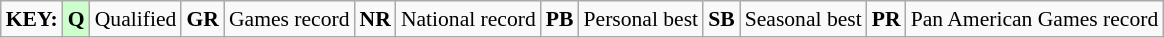<table class="wikitable" style="margin:0.5em auto; font-size:90%;">
<tr>
<td><strong>KEY:</strong></td>
<td bgcolor=ccffcc align=center><strong>Q</strong></td>
<td>Qualified</td>
<td align=center><strong>GR</strong></td>
<td>Games record</td>
<td align=center><strong>NR</strong></td>
<td>National record</td>
<td align=center><strong>PB</strong></td>
<td>Personal best</td>
<td align=center><strong>SB</strong></td>
<td>Seasonal best</td>
<td align=center><strong>PR</strong></td>
<td>Pan American Games record</td>
</tr>
</table>
